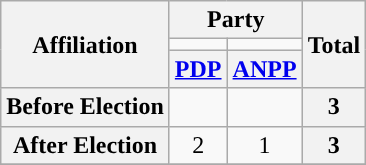<table class="wikitable" style="text-align:center">
<tr>
<th rowspan="3">Affiliation</th>
<th colspan="2">Party</th>
<th rowspan="3">Total</th>
</tr>
<tr>
<td style="background-color:"></td>
<td style="background-color:"></td>
</tr>
<tr>
<th><a href='#'>PDP</a></th>
<th><a href='#'>ANPP</a></th>
</tr>
<tr>
<th>Before Election</th>
<td></td>
<td></td>
<th>3</th>
</tr>
<tr>
<th>After Election</th>
<td>2</td>
<td>1</td>
<th>3</th>
</tr>
<tr>
</tr>
</table>
